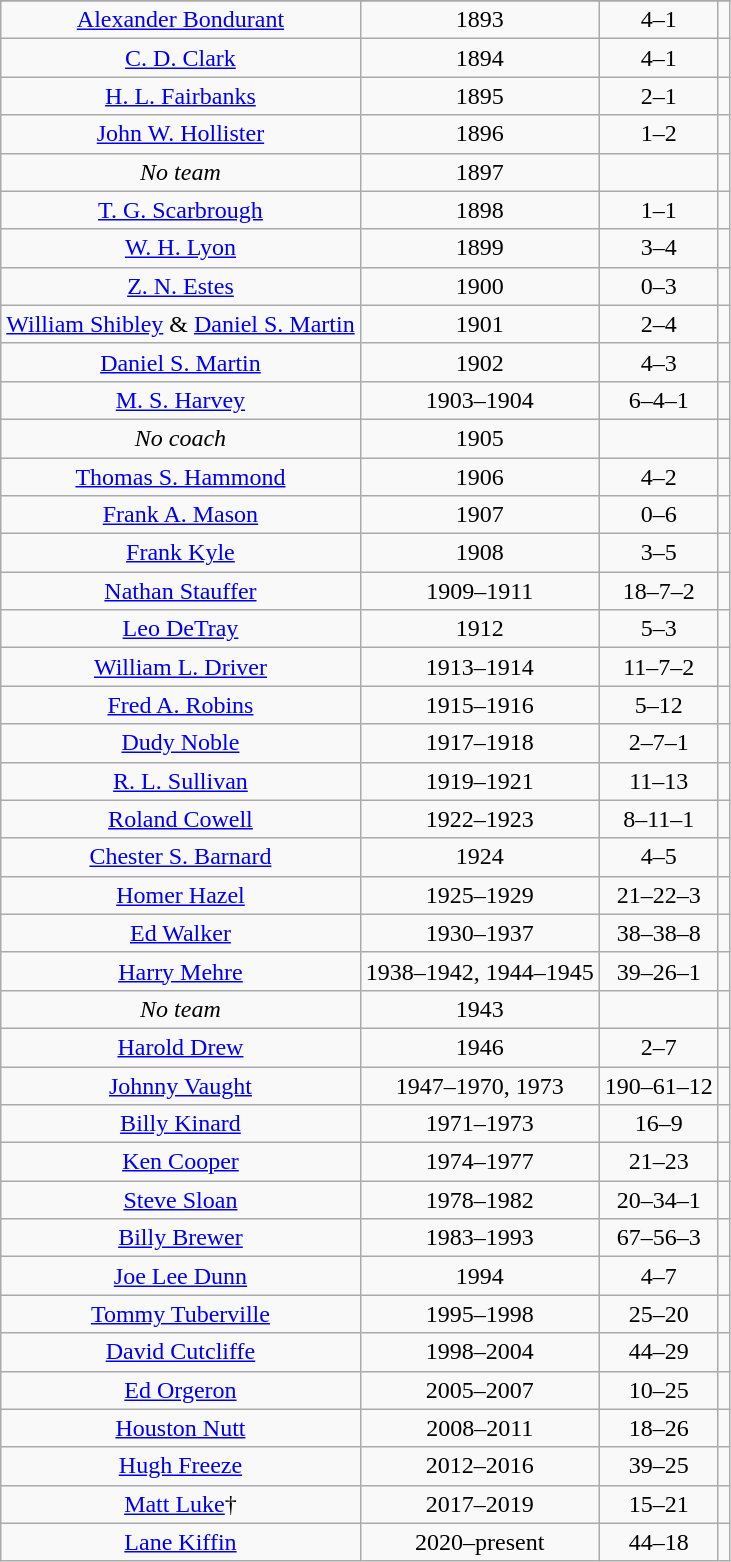<table class="wikitable" style="text-align:center">
<tr>
</tr>
<tr>
<td><a href='#'>Alexander Bondurant</a></td>
<td>1893</td>
<td>4–1</td>
<td></td>
</tr>
<tr>
<td><a href='#'>C. D. Clark</a></td>
<td>1894</td>
<td>4–1</td>
<td></td>
</tr>
<tr>
<td><a href='#'>H. L. Fairbanks</a></td>
<td>1895</td>
<td>2–1</td>
<td></td>
</tr>
<tr>
<td><a href='#'>John W. Hollister</a></td>
<td>1896</td>
<td>1–2</td>
<td></td>
</tr>
<tr>
<td><em>No team</em></td>
<td>1897</td>
<td></td>
<td></td>
</tr>
<tr>
<td><a href='#'>T. G. Scarbrough</a></td>
<td>1898</td>
<td>1–1</td>
<td></td>
</tr>
<tr>
<td><a href='#'>W. H. Lyon</a></td>
<td>1899</td>
<td>3–4</td>
<td></td>
</tr>
<tr>
<td><a href='#'>Z. N. Estes</a></td>
<td>1900</td>
<td>0–3</td>
<td></td>
</tr>
<tr>
<td><a href='#'>William Shibley</a> & <a href='#'>Daniel S. Martin</a></td>
<td>1901</td>
<td>2–4</td>
<td></td>
</tr>
<tr>
<td><a href='#'>Daniel S. Martin</a></td>
<td>1902</td>
<td>4–3</td>
<td></td>
</tr>
<tr>
<td><a href='#'>M. S. Harvey</a></td>
<td>1903–1904</td>
<td>6–4–1</td>
<td></td>
</tr>
<tr>
<td><em>No coach</em></td>
<td>1905</td>
<td></td>
<td></td>
</tr>
<tr>
<td><a href='#'>Thomas S. Hammond</a></td>
<td>1906</td>
<td>4–2</td>
<td></td>
</tr>
<tr>
<td><a href='#'>Frank A. Mason</a></td>
<td>1907</td>
<td>0–6</td>
<td></td>
</tr>
<tr>
<td><a href='#'>Frank Kyle</a></td>
<td>1908</td>
<td>3–5</td>
<td></td>
</tr>
<tr>
<td><a href='#'>Nathan Stauffer</a></td>
<td>1909–1911</td>
<td>18–7–2</td>
<td></td>
</tr>
<tr>
<td><a href='#'>Leo DeTray</a></td>
<td>1912</td>
<td>5–3</td>
<td></td>
</tr>
<tr>
<td><a href='#'>William L. Driver</a></td>
<td>1913–1914</td>
<td>11–7–2</td>
<td></td>
</tr>
<tr>
<td><a href='#'>Fred A. Robins</a></td>
<td>1915–1916</td>
<td>5–12</td>
<td></td>
</tr>
<tr>
<td><a href='#'>Dudy Noble</a></td>
<td>1917–1918</td>
<td>2–7–1</td>
<td></td>
</tr>
<tr>
<td><a href='#'>R. L. Sullivan</a></td>
<td>1919–1921</td>
<td>11–13</td>
<td></td>
</tr>
<tr>
<td><a href='#'>Roland Cowell</a></td>
<td>1922–1923</td>
<td>8–11–1</td>
<td></td>
</tr>
<tr>
<td><a href='#'>Chester S. Barnard</a></td>
<td>1924</td>
<td>4–5</td>
<td></td>
</tr>
<tr>
<td><a href='#'>Homer Hazel</a></td>
<td>1925–1929</td>
<td>21–22–3</td>
<td></td>
</tr>
<tr>
<td><a href='#'>Ed Walker</a></td>
<td>1930–1937</td>
<td>38–38–8</td>
<td></td>
</tr>
<tr>
<td><a href='#'>Harry Mehre</a></td>
<td>1938–1942, 1944–1945</td>
<td>39–26–1</td>
<td></td>
</tr>
<tr>
<td><em>No team</em></td>
<td>1943</td>
<td></td>
<td></td>
</tr>
<tr>
<td><a href='#'>Harold Drew</a></td>
<td>1946</td>
<td>2–7</td>
<td></td>
</tr>
<tr>
<td><a href='#'>Johnny Vaught</a></td>
<td>1947–1970, 1973</td>
<td>190–61–12</td>
<td></td>
</tr>
<tr>
<td><a href='#'>Billy Kinard</a></td>
<td>1971–1973</td>
<td>16–9</td>
<td></td>
</tr>
<tr>
<td><a href='#'>Ken Cooper</a></td>
<td>1974–1977</td>
<td>21–23</td>
<td></td>
</tr>
<tr>
<td><a href='#'>Steve Sloan</a></td>
<td>1978–1982</td>
<td>20–34–1</td>
<td></td>
</tr>
<tr>
<td><a href='#'>Billy Brewer</a></td>
<td>1983–1993</td>
<td>67–56–3</td>
<td></td>
</tr>
<tr>
<td><a href='#'>Joe Lee Dunn</a></td>
<td>1994</td>
<td>4–7</td>
<td></td>
</tr>
<tr>
<td><a href='#'>Tommy Tuberville</a></td>
<td>1995–1998</td>
<td>25–20</td>
<td></td>
</tr>
<tr>
<td><a href='#'>David Cutcliffe</a></td>
<td>1998–2004</td>
<td>44–29</td>
<td></td>
</tr>
<tr>
<td><a href='#'>Ed Orgeron</a></td>
<td>2005–2007</td>
<td>10–25</td>
<td></td>
</tr>
<tr>
<td><a href='#'>Houston Nutt</a></td>
<td>2008–2011</td>
<td>18–26</td>
<td></td>
</tr>
<tr>
<td><a href='#'>Hugh Freeze</a></td>
<td>2012–2016</td>
<td>39–25</td>
<td></td>
</tr>
<tr>
<td><a href='#'>Matt Luke</a>†</td>
<td>2017–2019</td>
<td>15–21</td>
<td></td>
</tr>
<tr>
<td><a href='#'>Lane Kiffin</a></td>
<td>2020–present</td>
<td>44–18</td>
<td></td>
</tr>
</table>
